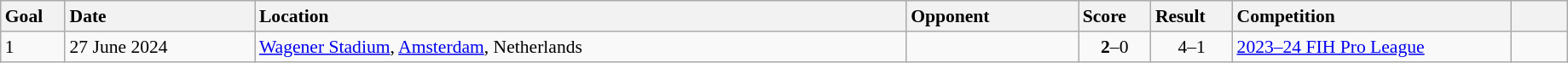<table class="wikitable sortable" style="font-size:90%" width=97%>
<tr>
<th style="width: 25px; text-align: left">Goal</th>
<th style="width: 100px; text-align: left">Date</th>
<th style="width: 360px; text-align: left">Location</th>
<th style="width: 90px; text-align: left">Opponent</th>
<th style="width: 30px; text-align: left">Score</th>
<th style="width: 30px; text-align: left">Result</th>
<th style="width: 150px; text-align: left">Competition</th>
<th style="width: 25px; text-align: left"></th>
</tr>
<tr>
<td>1</td>
<td>27 June 2024</td>
<td><a href='#'>Wagener Stadium</a>, <a href='#'>Amsterdam</a>, Netherlands</td>
<td></td>
<td align="center"><strong>2</strong>–0</td>
<td align="center">4–1</td>
<td><a href='#'>2023–24 FIH Pro League</a></td>
<td></td>
</tr>
</table>
